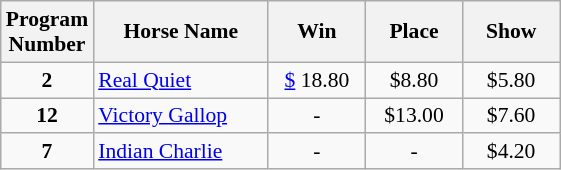<table class="wikitable sortable" style="font-size:90%">
<tr>
<th width="48px">Program<br>Number</th>
<th width="110px">Horse Name<br></th>
<th width="58px">Win<br></th>
<th width="58px">Place<br></th>
<th width="58px">Show</th>
</tr>
<tr>
<td align=center><strong>2</strong></td>
<td><a href='#'>Real Quiet</a></td>
<td align=center><a href='#'>$</a> 18.80</td>
<td align=center>$8.80</td>
<td align=center>$5.80</td>
</tr>
<tr>
<td align=center><strong>12</strong></td>
<td><a href='#'>Victory Gallop</a></td>
<td align=center>-</td>
<td align=center>$13.00</td>
<td align=center>$7.60</td>
</tr>
<tr>
<td align=center><strong>7</strong></td>
<td><a href='#'>Indian Charlie</a></td>
<td align=center>-</td>
<td align=center>-</td>
<td align=center>$4.20</td>
</tr>
</table>
